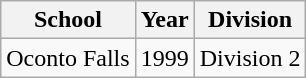<table class="wikitable">
<tr>
<th>School</th>
<th>Year</th>
<th>Division</th>
</tr>
<tr>
<td>Oconto Falls</td>
<td>1999</td>
<td>Division 2</td>
</tr>
</table>
